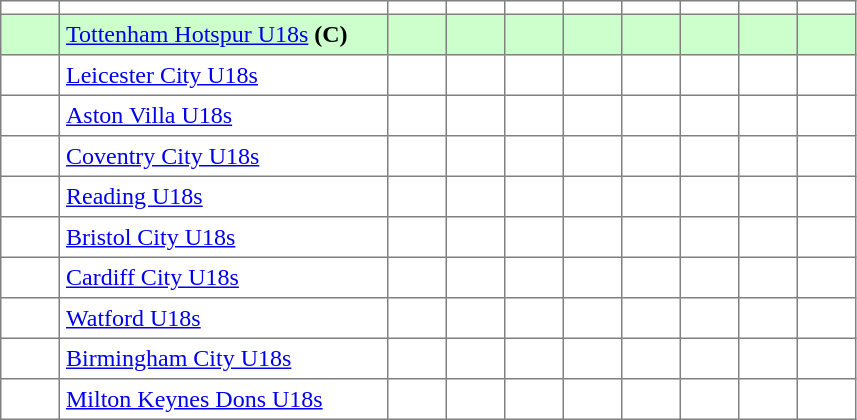<table class="toccolours" border="1" cellpadding="4" cellspacing="0" style="border-collapse: collapse; margin:0;">
<tr>
<th width=30></th>
<th width=210></th>
<th width=30></th>
<th width=30></th>
<th width=30></th>
<th width=30></th>
<th width=30></th>
<th width=30></th>
<th width=30></th>
<th width=30></th>
</tr>
<tr bgcolor=#ccffcc>
<td></td>
<td><a href='#'>Tottenham Hotspur U18s</a>  <strong>(C)</strong></td>
<td></td>
<td></td>
<td></td>
<td></td>
<td></td>
<td></td>
<td></td>
<td></td>
</tr>
<tr>
<td></td>
<td><a href='#'>Leicester City U18s</a></td>
<td></td>
<td></td>
<td></td>
<td></td>
<td></td>
<td></td>
<td></td>
<td></td>
</tr>
<tr>
<td></td>
<td><a href='#'>Aston Villa U18s</a></td>
<td></td>
<td></td>
<td></td>
<td></td>
<td></td>
<td></td>
<td></td>
<td></td>
</tr>
<tr>
<td></td>
<td><a href='#'>Coventry City U18s</a></td>
<td></td>
<td></td>
<td></td>
<td></td>
<td></td>
<td></td>
<td></td>
<td></td>
</tr>
<tr>
<td></td>
<td><a href='#'>Reading U18s</a></td>
<td></td>
<td></td>
<td></td>
<td></td>
<td></td>
<td></td>
<td></td>
<td></td>
</tr>
<tr>
<td></td>
<td><a href='#'>Bristol City U18s</a></td>
<td></td>
<td></td>
<td></td>
<td></td>
<td></td>
<td></td>
<td></td>
<td></td>
</tr>
<tr>
<td></td>
<td><a href='#'>Cardiff City U18s</a></td>
<td></td>
<td></td>
<td></td>
<td></td>
<td></td>
<td></td>
<td></td>
<td></td>
</tr>
<tr>
<td></td>
<td><a href='#'>Watford U18s</a></td>
<td></td>
<td></td>
<td></td>
<td></td>
<td></td>
<td></td>
<td></td>
<td></td>
</tr>
<tr>
<td></td>
<td><a href='#'>Birmingham City U18s</a></td>
<td></td>
<td></td>
<td></td>
<td></td>
<td></td>
<td></td>
<td></td>
<td></td>
</tr>
<tr>
<td></td>
<td><a href='#'>Milton Keynes Dons U18s</a></td>
<td></td>
<td></td>
<td></td>
<td></td>
<td></td>
<td></td>
<td></td>
<td></td>
</tr>
</table>
